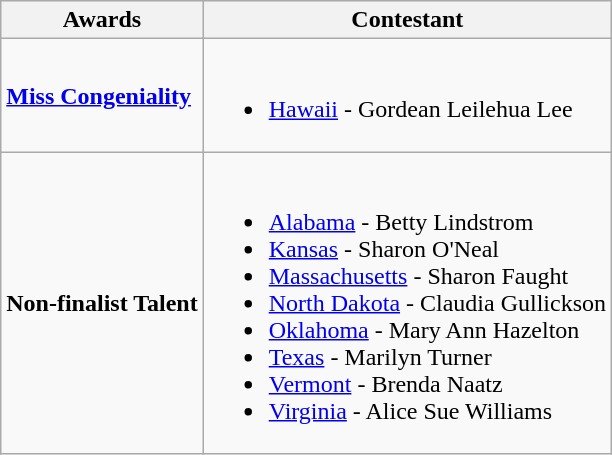<table class="wikitable">
<tr>
<th>Awards</th>
<th>Contestant</th>
</tr>
<tr>
<td><strong><a href='#'>Miss Congeniality</a></strong></td>
<td><br><ul><li> <a href='#'>Hawaii</a> - Gordean Leilehua Lee</li></ul></td>
</tr>
<tr>
<td><strong>Non-finalist Talent</strong></td>
<td><br><ul><li> <a href='#'>Alabama</a> - Betty Lindstrom</li><li> <a href='#'>Kansas</a> - Sharon O'Neal</li><li> <a href='#'>Massachusetts</a> - Sharon Faught</li><li> <a href='#'>North Dakota</a> - Claudia Gullickson</li><li> <a href='#'>Oklahoma</a> - Mary Ann Hazelton</li><li> <a href='#'>Texas</a> - Marilyn Turner</li><li> <a href='#'>Vermont</a> - Brenda Naatz</li><li> <a href='#'>Virginia</a> - Alice Sue Williams</li></ul></td>
</tr>
</table>
